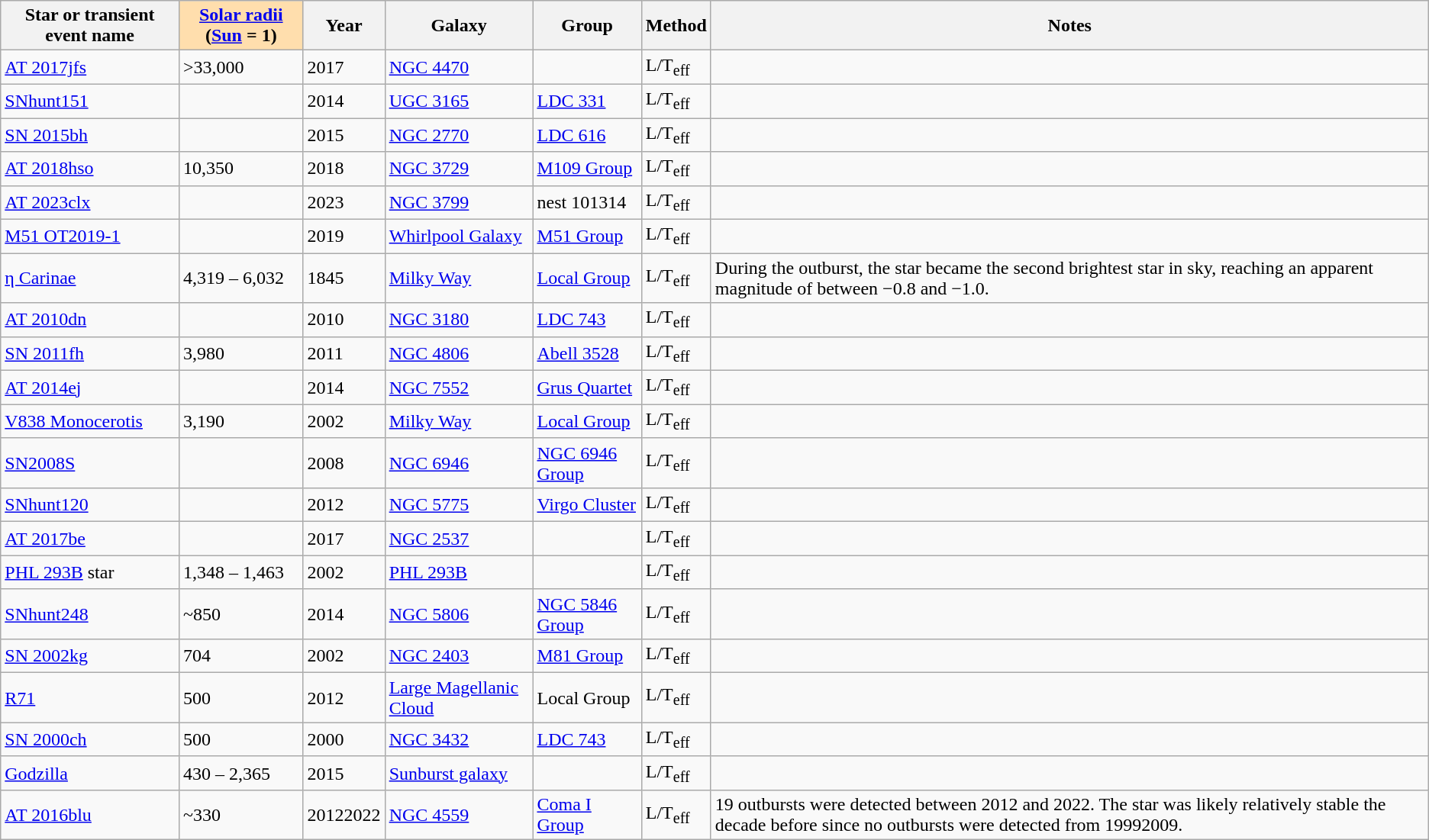<table class="wikitable">
<tr>
<th>Star or transient event name</th>
<th style="background:#ffdead;" width=101px><a href='#'>Solar radii</a><br>(<a href='#'>Sun</a> = 1)</th>
<th>Year</th>
<th>Galaxy</th>
<th>Group</th>
<th>Method</th>
<th>Notes</th>
</tr>
<tr>
<td><a href='#'>AT 2017jfs</a></td>
<td>>33,000</td>
<td>2017</td>
<td><a href='#'>NGC 4470</a></td>
<td></td>
<td>L/T<sub>eff</sub></td>
<td></td>
</tr>
<tr>
<td><a href='#'>SNhunt151</a></td>
<td></td>
<td>2014</td>
<td><a href='#'>UGC 3165</a></td>
<td><a href='#'>LDC 331</a></td>
<td>L/T<sub>eff</sub></td>
<td></td>
</tr>
<tr>
<td><a href='#'>SN 2015bh</a></td>
<td></td>
<td>2015</td>
<td><a href='#'>NGC 2770</a></td>
<td><a href='#'>LDC 616</a></td>
<td>L/T<sub>eff</sub></td>
<td></td>
</tr>
<tr>
<td><a href='#'>AT 2018hso</a></td>
<td>10,350</td>
<td>2018</td>
<td><a href='#'>NGC 3729</a></td>
<td><a href='#'>M109 Group</a></td>
<td>L/T<sub>eff</sub></td>
<td></td>
</tr>
<tr>
<td><a href='#'>AT 2023clx</a></td>
<td></td>
<td>2023</td>
<td><a href='#'>NGC 3799</a></td>
<td>nest 101314</td>
<td>L/T<sub>eff</sub></td>
<td></td>
</tr>
<tr>
<td><a href='#'>M51 OT2019-1</a></td>
<td></td>
<td>2019</td>
<td><a href='#'>Whirlpool Galaxy</a></td>
<td><a href='#'>M51 Group</a></td>
<td>L/T<sub>eff</sub></td>
<td></td>
</tr>
<tr>
<td><a href='#'>η Carinae</a></td>
<td>4,319 – 6,032</td>
<td>1845</td>
<td><a href='#'>Milky Way</a></td>
<td><a href='#'>Local Group</a></td>
<td>L/T<sub>eff</sub></td>
<td>During the outburst, the star became the second brightest star in sky, reaching an apparent magnitude of between −0.8 and −1.0.</td>
</tr>
<tr>
<td><a href='#'>AT 2010dn</a></td>
<td></td>
<td>2010</td>
<td><a href='#'>NGC 3180</a></td>
<td><a href='#'>LDC 743</a></td>
<td>L/T<sub>eff</sub></td>
<td></td>
</tr>
<tr>
<td><a href='#'>SN 2011fh</a></td>
<td>3,980</td>
<td>2011</td>
<td><a href='#'>NGC 4806</a></td>
<td><a href='#'>Abell 3528</a></td>
<td>L/T<sub>eff</sub></td>
<td></td>
</tr>
<tr>
<td><a href='#'>AT 2014ej</a></td>
<td></td>
<td>2014</td>
<td><a href='#'>NGC 7552</a></td>
<td><a href='#'>Grus Quartet</a></td>
<td>L/T<sub>eff</sub></td>
<td></td>
</tr>
<tr>
<td><a href='#'>V838 Monocerotis</a></td>
<td>3,190</td>
<td>2002</td>
<td><a href='#'>Milky Way</a></td>
<td><a href='#'>Local Group</a></td>
<td>L/T<sub>eff</sub></td>
<td></td>
</tr>
<tr>
<td><a href='#'>SN2008S</a></td>
<td></td>
<td>2008</td>
<td><a href='#'>NGC 6946</a></td>
<td><a href='#'>NGC 6946 Group</a></td>
<td>L/T<sub>eff</sub></td>
<td></td>
</tr>
<tr>
<td><a href='#'>SNhunt120</a></td>
<td></td>
<td>2012</td>
<td><a href='#'>NGC 5775</a></td>
<td><a href='#'>Virgo Cluster</a></td>
<td>L/T<sub>eff</sub></td>
<td></td>
</tr>
<tr>
<td><a href='#'>AT 2017be</a></td>
<td></td>
<td>2017</td>
<td><a href='#'>NGC 2537</a></td>
<td></td>
<td>L/T<sub>eff</sub></td>
<td></td>
</tr>
<tr>
<td><a href='#'>PHL 293B</a> star</td>
<td>1,348 – 1,463</td>
<td>2002</td>
<td><a href='#'>PHL 293B</a></td>
<td></td>
<td>L/T<sub>eff</sub></td>
<td></td>
</tr>
<tr>
<td><a href='#'>SNhunt248</a></td>
<td>~850</td>
<td>2014</td>
<td><a href='#'>NGC 5806</a></td>
<td><a href='#'>NGC 5846 Group</a></td>
<td>L/T<sub>eff</sub></td>
<td></td>
</tr>
<tr>
<td><a href='#'>SN 2002kg</a></td>
<td>704</td>
<td>2002</td>
<td><a href='#'>NGC 2403</a></td>
<td><a href='#'>M81 Group</a></td>
<td>L/T<sub>eff</sub></td>
<td></td>
</tr>
<tr>
<td><a href='#'>R71</a></td>
<td>500</td>
<td>2012</td>
<td><a href='#'>Large Magellanic Cloud</a></td>
<td>Local Group</td>
<td>L/T<sub>eff</sub></td>
<td></td>
</tr>
<tr>
<td><a href='#'>SN 2000ch</a></td>
<td>500</td>
<td>2000</td>
<td><a href='#'>NGC 3432</a></td>
<td><a href='#'>LDC 743</a></td>
<td>L/T<sub>eff</sub></td>
<td></td>
</tr>
<tr>
<td><a href='#'>Godzilla</a></td>
<td>430 – 2,365</td>
<td>2015</td>
<td><a href='#'>Sunburst galaxy</a></td>
<td></td>
<td>L/T<sub>eff</sub></td>
<td></td>
</tr>
<tr>
<td><a href='#'>AT 2016blu</a></td>
<td>~330</td>
<td>20122022</td>
<td><a href='#'>NGC 4559</a></td>
<td><a href='#'>Coma I Group</a></td>
<td>L/T<sub>eff</sub></td>
<td>19 outbursts were detected between 2012 and 2022. The star was likely relatively stable the decade before since no outbursts were detected from 19992009.</td>
</tr>
</table>
